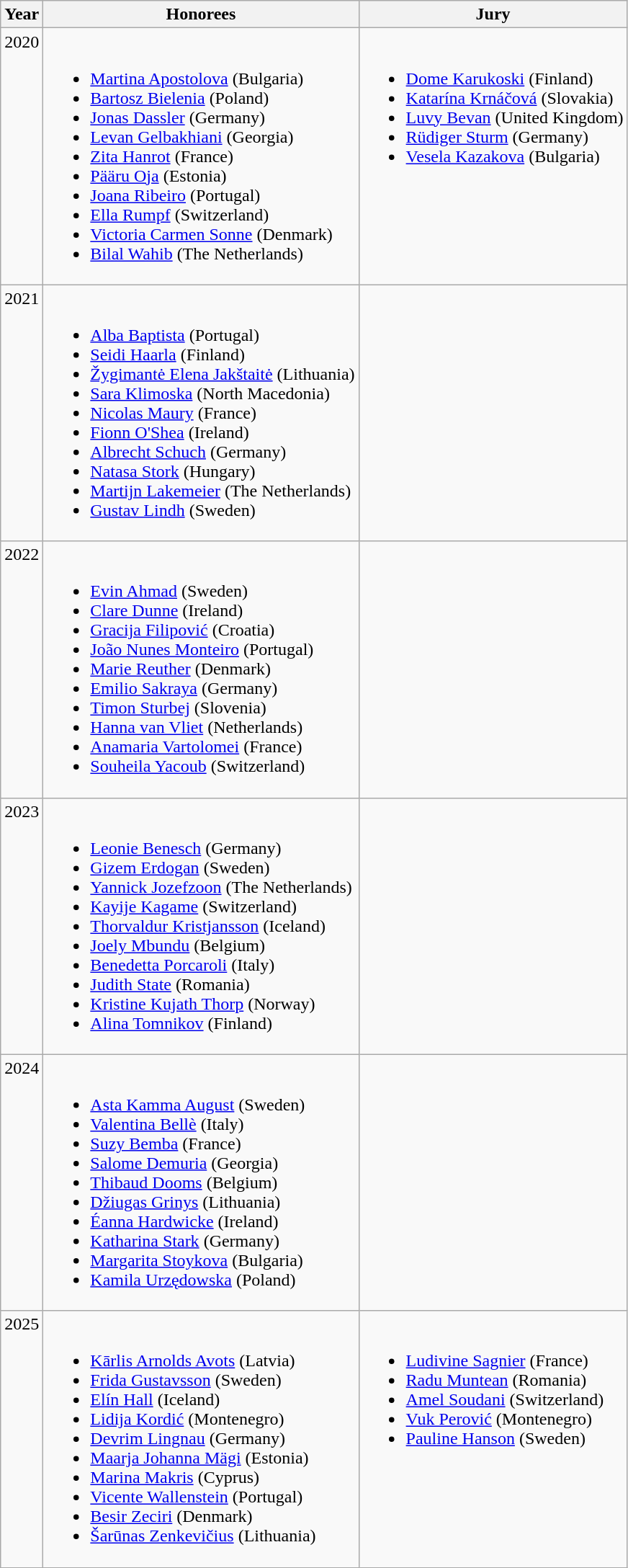<table class="wikitable">
<tr>
<th>Year</th>
<th>Honorees</th>
<th>Jury</th>
</tr>
<tr valign=top>
<td>2020</td>
<td><br><ul><li><a href='#'>Martina Apostolova</a> (Bulgaria)</li><li><a href='#'>Bartosz Bielenia</a> (Poland)</li><li><a href='#'>Jonas Dassler</a> (Germany)</li><li><a href='#'>Levan Gelbakhiani</a> (Georgia)</li><li><a href='#'>Zita Hanrot</a> (France)</li><li><a href='#'>Pääru Oja</a> (Estonia)</li><li><a href='#'>Joana Ribeiro</a> (Portugal)</li><li><a href='#'>Ella Rumpf</a> (Switzerland)</li><li><a href='#'>Victoria Carmen Sonne</a> (Denmark)</li><li><a href='#'>Bilal Wahib</a> (The Netherlands)</li></ul></td>
<td><br><ul><li><a href='#'>Dome Karukoski</a> (Finland)</li><li><a href='#'>Katarína Krnáčová</a> (Slovakia)</li><li><a href='#'>Luvy Bevan</a> (United Kingdom)</li><li><a href='#'>Rüdiger Sturm</a> (Germany)</li><li><a href='#'>Vesela Kazakova</a> (Bulgaria)</li></ul></td>
</tr>
<tr valign="top">
<td>2021</td>
<td><br><ul><li><a href='#'>Alba Baptista</a> (Portugal)</li><li><a href='#'>Seidi Haarla</a> (Finland)</li><li><a href='#'>Žygimantė Elena Jakštaitė</a> (Lithuania)</li><li><a href='#'>Sara Klimoska</a> (North Macedonia)</li><li><a href='#'>Nicolas Maury</a> (France)</li><li><a href='#'>Fionn O'Shea</a> (Ireland)</li><li><a href='#'>Albrecht Schuch</a> (Germany)</li><li><a href='#'>Natasa Stork</a> (Hungary)</li><li><a href='#'>Martijn Lakemeier</a> (The Netherlands)</li><li><a href='#'>Gustav Lindh</a> (Sweden)</li></ul></td>
<td></td>
</tr>
<tr valign="top">
<td>2022</td>
<td><br><ul><li><a href='#'>Evin Ahmad</a> (Sweden)</li><li><a href='#'>Clare Dunne</a> (Ireland)</li><li><a href='#'>Gracija Filipović</a> (Croatia)</li><li><a href='#'>João Nunes Monteiro</a> (Portugal)</li><li><a href='#'>Marie Reuther</a> (Denmark)</li><li><a href='#'>Emilio Sakraya</a> (Germany)</li><li><a href='#'>Timon Sturbej</a> (Slovenia)</li><li><a href='#'>Hanna van Vliet</a> (Netherlands)</li><li><a href='#'>Anamaria Vartolomei</a> (France)</li><li><a href='#'>Souheila Yacoub</a> (Switzerland)</li></ul></td>
<td></td>
</tr>
<tr valign="top">
<td>2023</td>
<td><br><ul><li><a href='#'>Leonie Benesch</a> (Germany)</li><li><a href='#'>Gizem Erdogan</a> (Sweden)</li><li><a href='#'>Yannick Jozefzoon</a> (The Netherlands)</li><li><a href='#'>Kayije Kagame</a> (Switzerland)</li><li><a href='#'>Thorvaldur Kristjansson</a> (Iceland)</li><li><a href='#'>Joely Mbundu</a> (Belgium)</li><li><a href='#'>Benedetta Porcaroli</a> (Italy)</li><li><a href='#'>Judith State</a> (Romania)</li><li><a href='#'>Kristine Kujath Thorp</a> (Norway)</li><li><a href='#'>Alina Tomnikov</a> (Finland)</li></ul></td>
<td></td>
</tr>
<tr valign="top">
<td>2024</td>
<td><br><ul><li><a href='#'>Asta Kamma August</a> (Sweden)</li><li><a href='#'>Valentina Bellè</a> (Italy)</li><li><a href='#'>Suzy Bemba</a> (France)</li><li><a href='#'>Salome Demuria</a> (Georgia)</li><li><a href='#'>Thibaud Dooms</a> (Belgium)</li><li><a href='#'>Džiugas Grinys</a> (Lithuania)</li><li><a href='#'>Éanna Hardwicke</a> (Ireland)</li><li><a href='#'>Katharina Stark</a> (Germany)</li><li><a href='#'>Margarita Stoykova</a> (Bulgaria)</li><li><a href='#'>Kamila Urzędowska</a> (Poland)</li></ul></td>
<td></td>
</tr>
<tr valign="top">
<td>2025</td>
<td><br><ul><li><a href='#'>Kārlis Arnolds Avots</a> (Latvia)</li><li><a href='#'>Frida Gustavsson</a> (Sweden)</li><li><a href='#'>Elín Hall</a> (Iceland)</li><li><a href='#'>Lidija Kordić</a> (Montenegro)</li><li><a href='#'>Devrim Lingnau</a> (Germany)</li><li><a href='#'>Maarja Johanna Mägi</a> (Estonia)</li><li><a href='#'>Marina Makris</a> (Cyprus)</li><li><a href='#'>Vicente Wallenstein</a> (Portugal)</li><li><a href='#'>Besir Zeciri</a> (Denmark)</li><li><a href='#'>Šarūnas Zenkevičius</a> (Lithuania)</li></ul></td>
<td><br><ul><li><a href='#'>Ludivine Sagnier</a> (France)</li><li><a href='#'>Radu Muntean</a> (Romania)</li><li><a href='#'>Amel Soudani</a> (Switzerland)</li><li><a href='#'>Vuk Perović</a> (Montenegro)</li><li><a href='#'>Pauline Hanson</a> (Sweden)</li></ul></td>
</tr>
</table>
